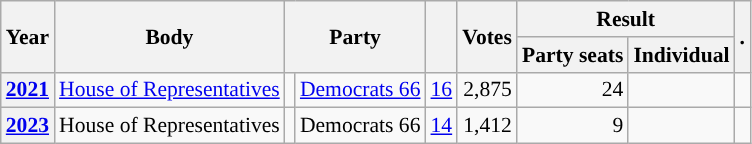<table class="wikitable plainrowheaders sortable" border=2 cellpadding=4 cellspacing=0 style="border: 1px #aaa solid; font-size: 90%; text-align:center;">
<tr>
<th scope="col" rowspan=2>Year</th>
<th scope="col" rowspan=2>Body</th>
<th scope="col" colspan=2 rowspan=2>Party</th>
<th scope="col" rowspan=2></th>
<th scope="col" rowspan=2>Votes</th>
<th scope="colgroup" colspan=2>Result</th>
<th scope="col" rowspan=2 class="unsortable">.</th>
</tr>
<tr>
<th scope="col">Party seats</th>
<th scope="col">Individual</th>
</tr>
<tr>
<th scope="row"><a href='#'>2021</a></th>
<td><a href='#'>House of Representatives</a></td>
<td style="background-color:"></td>
<td><a href='#'>Democrats 66</a></td>
<td style=text-align:right><a href='#'>16</a></td>
<td style=text-align:right>2,875</td>
<td style=text-align:right>24</td>
<td></td>
<td></td>
</tr>
<tr>
<th scope="row"><a href='#'>2023</a></th>
<td>House of Representatives</td>
<td style="background-color:"></td>
<td>Democrats 66</td>
<td style=text-align:right><a href='#'>14</a></td>
<td style=text-align:right>1,412</td>
<td style=text-align:right>9</td>
<td></td>
<td></td>
</tr>
</table>
